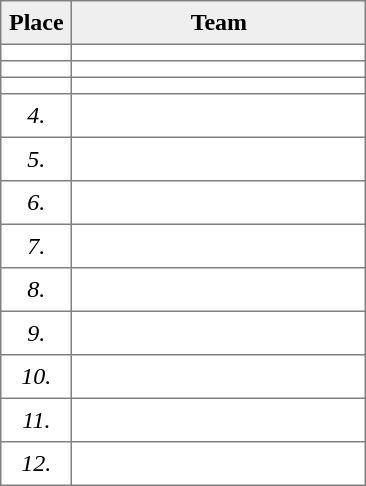<table style=border-collapse:collapse border=1 cellspacing=0 cellpadding=5>
<tr align=center bgcolor=#efefef>
<th width=35>Place</th>
<th width=185>Team</th>
</tr>
<tr align=center>
<td></td>
<td style="text-align:left;"></td>
</tr>
<tr align=center>
<td></td>
<td style="text-align:left;"></td>
</tr>
<tr align=center>
<td></td>
<td style="text-align:left;"></td>
</tr>
<tr align=center>
<td><em>4.</em></td>
<td style="text-align:left;"></td>
</tr>
<tr align=center>
<td><em>5.</em></td>
<td style="text-align:left;"></td>
</tr>
<tr align=center>
<td><em>6.</em></td>
<td style="text-align:left;"></td>
</tr>
<tr align=center>
<td><em>7.</em></td>
<td style="text-align:left;"></td>
</tr>
<tr align=center>
<td><em>8.</em></td>
<td style="text-align:left;"></td>
</tr>
<tr align=center>
<td><em>9.</em></td>
<td style="text-align:left;"></td>
</tr>
<tr align=center>
<td><em>10.</em></td>
<td style="text-align:left;"></td>
</tr>
<tr align=center>
<td><em>11.</em></td>
<td style="text-align:left;"></td>
</tr>
<tr align=center>
<td><em>12.</em></td>
<td style="text-align:left;"></td>
</tr>
</table>
